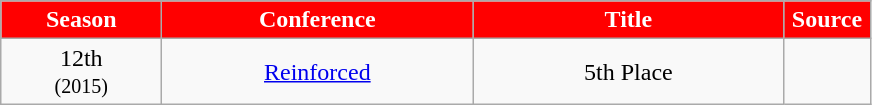<table class="wikitable">
<tr>
<th width=100px style= "background: red; color: white; text-align: center">Season</th>
<th width=200px style= "background: red; color: white; text-align: center">Conference</th>
<th width=200px style= "background: red; color: white; text-align: center">Title</th>
<th width=50px style= "background: red; color: white; text-align: center">Source</th>
</tr>
<tr align=center>
<td>12th<br><small>(2015)</small></td>
<td><a href='#'>Reinforced</a></td>
<td>5th Place</td>
<td></td>
</tr>
</table>
